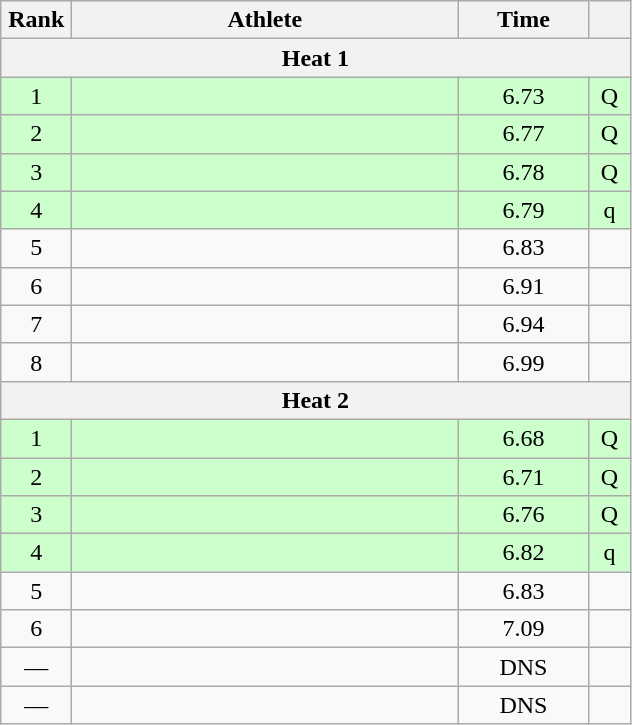<table class=wikitable style="text-align:center">
<tr>
<th width=40>Rank</th>
<th width=250>Athlete</th>
<th width=80>Time</th>
<th width=20></th>
</tr>
<tr>
<th colspan=4>Heat 1</th>
</tr>
<tr bgcolor="ccffcc">
<td>1</td>
<td align=left></td>
<td>6.73</td>
<td>Q</td>
</tr>
<tr bgcolor="ccffcc">
<td>2</td>
<td align=left></td>
<td>6.77</td>
<td>Q</td>
</tr>
<tr bgcolor="ccffcc">
<td>3</td>
<td align=left></td>
<td>6.78</td>
<td>Q</td>
</tr>
<tr bgcolor="ccffcc">
<td>4</td>
<td align=left></td>
<td>6.79</td>
<td>q</td>
</tr>
<tr>
<td>5</td>
<td align=left></td>
<td>6.83</td>
<td></td>
</tr>
<tr>
<td>6</td>
<td align=left></td>
<td>6.91</td>
<td></td>
</tr>
<tr>
<td>7</td>
<td align=left></td>
<td>6.94</td>
<td></td>
</tr>
<tr>
<td>8</td>
<td align=left></td>
<td>6.99</td>
<td></td>
</tr>
<tr>
<th colspan=4>Heat 2</th>
</tr>
<tr bgcolor="ccffcc">
<td>1</td>
<td align=left></td>
<td>6.68</td>
<td>Q</td>
</tr>
<tr bgcolor="ccffcc">
<td>2</td>
<td align=left></td>
<td>6.71</td>
<td>Q</td>
</tr>
<tr bgcolor="ccffcc">
<td>3</td>
<td align=left></td>
<td>6.76</td>
<td>Q</td>
</tr>
<tr bgcolor="ccffcc">
<td>4</td>
<td align=left></td>
<td>6.82</td>
<td>q</td>
</tr>
<tr>
<td>5</td>
<td align=left></td>
<td>6.83</td>
<td></td>
</tr>
<tr>
<td>6</td>
<td align=left></td>
<td>7.09</td>
<td></td>
</tr>
<tr>
<td>—</td>
<td align=left></td>
<td>DNS</td>
<td></td>
</tr>
<tr>
<td>—</td>
<td align=left></td>
<td>DNS</td>
<td></td>
</tr>
</table>
